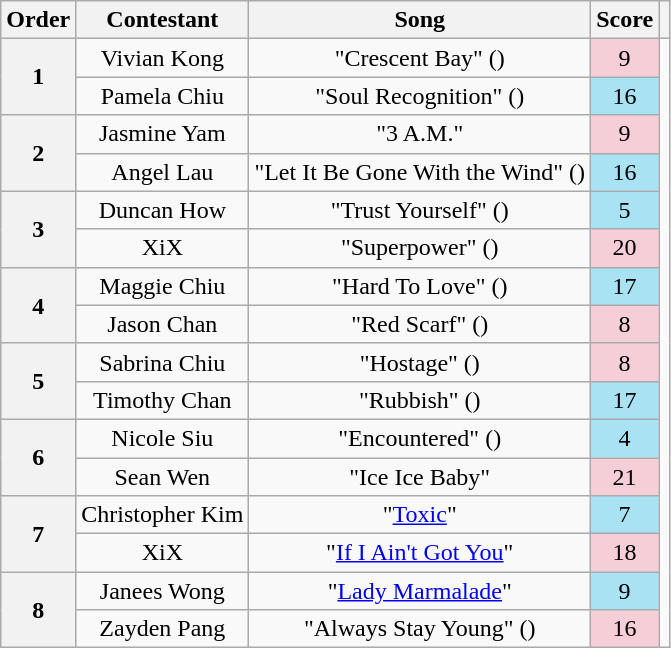<table class="wikitable unsortable" style="text-align:center; line-height:18px;">
<tr>
<th scope="col">Order</th>
<th scope="col">Contestant</th>
<th scope="col">Song</th>
<th scope="col">Score<br></th>
<th scope="col"></th>
</tr>
<tr>
<th scope="row" rowspan="2">1</th>
<td>Vivian Kong</td>
<td>"Crescent Bay" () </td>
<td style="background:#F6CED8;">9</td>
<td rowspan="16"></td>
</tr>
<tr>
<td>Pamela Chiu</td>
<td>"Soul Recognition" () </td>
<td style="background:#A9E2F3;">16</td>
</tr>
<tr>
<th scope="row" rowspan="2">2</th>
<td>Jasmine Yam</td>
<td>"3 A.M." </td>
<td style="background:#F6CED8;">9</td>
</tr>
<tr>
<td>Angel Lau</td>
<td>"Let It Be Gone With the Wind" () </td>
<td style="background:#A9E2F3;">16</td>
</tr>
<tr>
<th scope="row" rowspan="2">3</th>
<td>Duncan How</td>
<td>"Trust Yourself" () </td>
<td style="background:#A9E2F3;">5</td>
</tr>
<tr>
<td>XiX</td>
<td>"Superpower" () </td>
<td style="background:#F6CED8;">20</td>
</tr>
<tr>
<th scope="row" rowspan="2">4</th>
<td>Maggie Chiu</td>
<td>"Hard To Love" () </td>
<td style="background:#A9E2F3;">17</td>
</tr>
<tr>
<td>Jason Chan</td>
<td>"Red Scarf" () </td>
<td style="background:#F6CED8;">8</td>
</tr>
<tr>
<th scope="row" rowspan="2">5</th>
<td>Sabrina Chiu</td>
<td>"Hostage" () </td>
<td style="background:#F6CED8;">8</td>
</tr>
<tr>
<td>Timothy Chan</td>
<td>"Rubbish" () </td>
<td style="background:#A9E2F3;">17</td>
</tr>
<tr>
<th scope="row" rowspan="2">6</th>
<td>Nicole Siu</td>
<td>"Encountered" () </td>
<td style="background:#A9E2F3;">4</td>
</tr>
<tr>
<td>Sean Wen</td>
<td>"Ice Ice Baby" </td>
<td style="background:#F6CED8;">21</td>
</tr>
<tr>
<th scope="row" rowspan="2">7</th>
<td>Christopher Kim</td>
<td>"<a href='#'>Toxic</a>" </td>
<td style="background:#A9E2F3;">7</td>
</tr>
<tr>
<td>XiX</td>
<td>"<a href='#'>If I Ain't Got You</a>" </td>
<td style="background:#F6CED8;">18</td>
</tr>
<tr>
<th scope="row" rowspan="2">8</th>
<td>Janees Wong</td>
<td>"<a href='#'>Lady Marmalade</a>" </td>
<td style="background:#A9E2F3;">9</td>
</tr>
<tr>
<td>Zayden Pang</td>
<td>"Always Stay Young" () </td>
<td style="background:#F6CED8;">16</td>
</tr>
</table>
